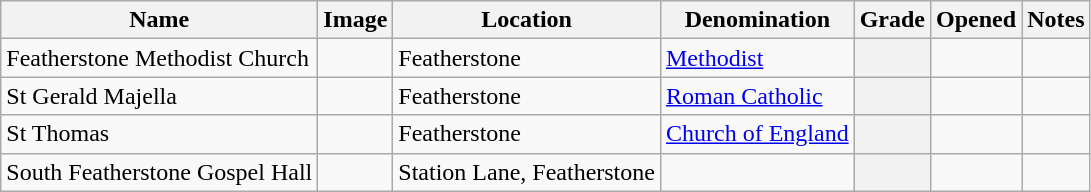<table class="wikitable sortable">
<tr>
<th>Name</th>
<th class="unsortable">Image</th>
<th>Location</th>
<th>Denomination</th>
<th>Grade</th>
<th>Opened</th>
<th class="unsortable">Notes</th>
</tr>
<tr>
<td>Featherstone Methodist Church</td>
<td></td>
<td>Featherstone</td>
<td><a href='#'>Methodist</a></td>
<th></th>
<td></td>
<td></td>
</tr>
<tr>
<td>St Gerald Majella</td>
<td></td>
<td>Featherstone</td>
<td><a href='#'>Roman Catholic</a></td>
<th></th>
<td></td>
<td></td>
</tr>
<tr>
<td>St Thomas</td>
<td></td>
<td>Featherstone</td>
<td><a href='#'>Church of England</a></td>
<th></th>
<td></td>
<td></td>
</tr>
<tr>
<td>South Featherstone Gospel Hall</td>
<td></td>
<td>Station Lane, Featherstone</td>
<td></td>
<th></th>
<td></td>
<td></td>
</tr>
</table>
